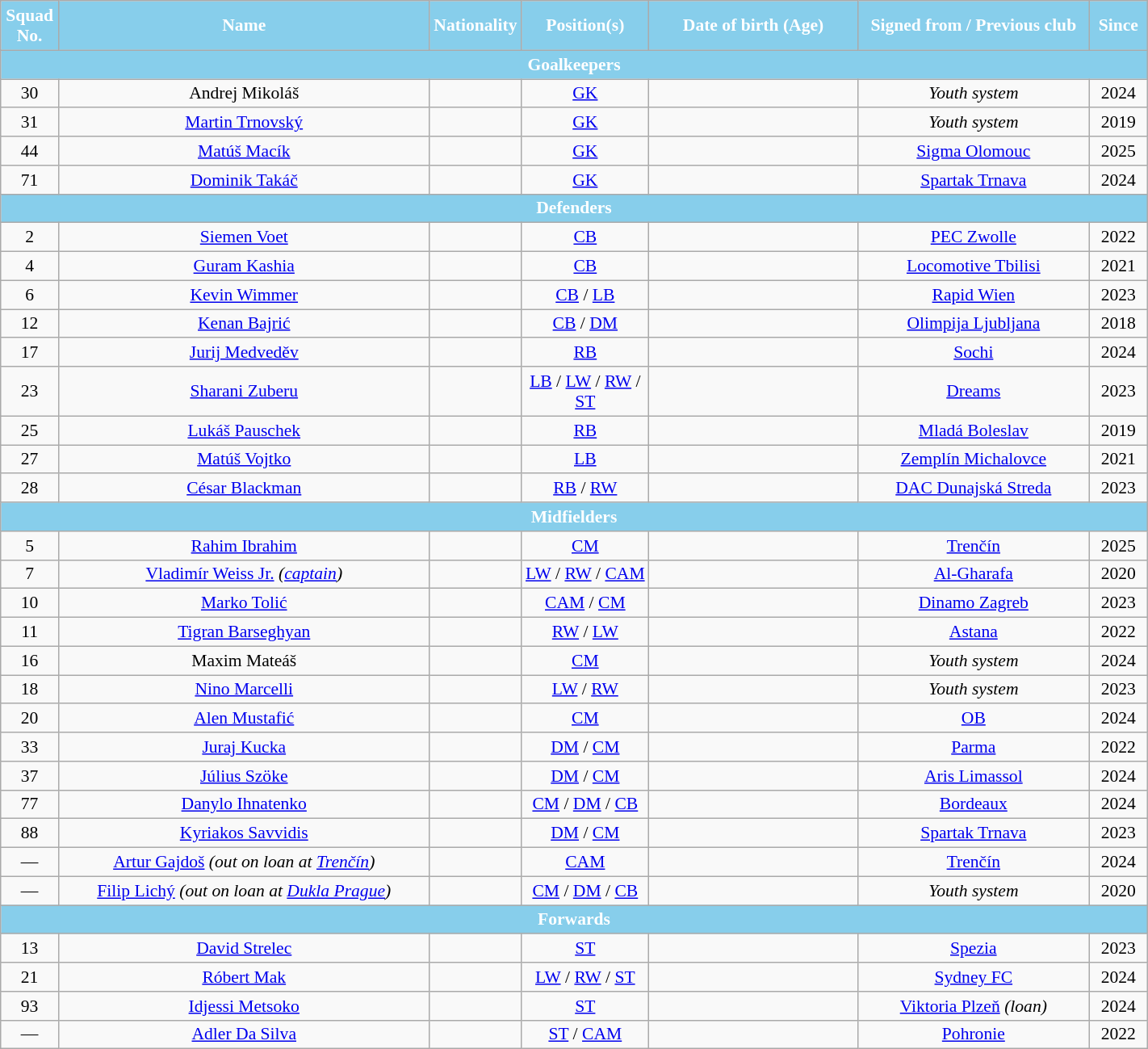<table class="wikitable" style="text-align:center;font-size:90%;width:75%">
<tr>
<th style="background:#87CEEB; color:white; text-align:center;width:5%";>Squad No.</th>
<th style="background:#87CEEB; color:white; text-align:center;width:32%";>Name</th>
<th style="background:#87CEEB; color:white; text-align:center;width:4%";>Nationality</th>
<th style="background:#87CEEB; color:white; text-align:center;width:11%";>Position(s)</th>
<th style="background:#87CEEB; color:white; text-align:center;width:18%";>Date of birth (Age)</th>
<th style="background:#87CEEB; color:white; text-align:center;width:20%";>Signed from / Previous club</th>
<th style="background:#87CEEB; color:white; text-align:center;width:5%";>Since</th>
</tr>
<tr>
<th colspan="7" style="background:#87CEEB; color:white; text-align:center">Goalkeepers</th>
</tr>
<tr>
<td>30</td>
<td>Andrej Mikoláš</td>
<td></td>
<td><a href='#'>GK</a></td>
<td></td>
<td><em>Youth system</em></td>
<td>2024</td>
</tr>
<tr>
<td>31</td>
<td><a href='#'>Martin Trnovský</a></td>
<td></td>
<td><a href='#'>GK</a></td>
<td></td>
<td><em>Youth system</em></td>
<td>2019</td>
</tr>
<tr>
<td>44</td>
<td><a href='#'>Matúš Macík</a></td>
<td></td>
<td><a href='#'>GK</a></td>
<td></td>
<td> <a href='#'>Sigma Olomouc</a></td>
<td>2025</td>
</tr>
<tr>
<td>71</td>
<td><a href='#'>Dominik Takáč</a></td>
<td></td>
<td><a href='#'>GK</a></td>
<td></td>
<td> <a href='#'>Spartak Trnava</a></td>
<td>2024</td>
</tr>
<tr>
<th colspan="7" style="background:#87CEEB; color:white; text-align:center">Defenders</th>
</tr>
<tr>
<td>2</td>
<td><a href='#'>Siemen Voet</a></td>
<td></td>
<td><a href='#'>CB</a></td>
<td></td>
<td> <a href='#'>PEC Zwolle</a></td>
<td>2022</td>
</tr>
<tr>
<td>4</td>
<td><a href='#'>Guram Kashia</a></td>
<td></td>
<td><a href='#'>CB</a></td>
<td></td>
<td> <a href='#'>Locomotive Tbilisi</a></td>
<td>2021</td>
</tr>
<tr>
<td>6</td>
<td><a href='#'>Kevin Wimmer</a></td>
<td></td>
<td><a href='#'>CB</a> / <a href='#'>LB</a></td>
<td></td>
<td> <a href='#'>Rapid Wien</a></td>
<td>2023</td>
</tr>
<tr>
<td>12</td>
<td><a href='#'>Kenan Bajrić</a></td>
<td></td>
<td><a href='#'>CB</a> / <a href='#'>DM</a></td>
<td></td>
<td> <a href='#'>Olimpija Ljubljana</a></td>
<td>2018</td>
</tr>
<tr>
<td>17</td>
<td><a href='#'>Jurij Medveděv</a></td>
<td> </td>
<td><a href='#'>RB</a></td>
<td></td>
<td> <a href='#'>Sochi</a></td>
<td>2024</td>
</tr>
<tr>
<td>23</td>
<td><a href='#'>Sharani Zuberu</a></td>
<td></td>
<td><a href='#'>LB</a> / <a href='#'>LW</a> / <a href='#'>RW</a> / <a href='#'>ST</a></td>
<td></td>
<td><em></em> <a href='#'>Dreams</a></td>
<td>2023</td>
</tr>
<tr>
<td>25</td>
<td><a href='#'>Lukáš Pauschek</a></td>
<td></td>
<td><a href='#'>RB</a></td>
<td></td>
<td> <a href='#'>Mladá Boleslav</a></td>
<td>2019</td>
</tr>
<tr>
<td>27</td>
<td><a href='#'>Matúš Vojtko</a></td>
<td></td>
<td><a href='#'>LB</a></td>
<td></td>
<td> <a href='#'>Zemplín Michalovce</a></td>
<td>2021</td>
</tr>
<tr>
<td>28</td>
<td><a href='#'>César Blackman</a></td>
<td></td>
<td><a href='#'>RB</a> / <a href='#'>RW</a></td>
<td></td>
<td> <a href='#'>DAC Dunajská Streda</a></td>
<td>2023</td>
</tr>
<tr>
<th colspan="8" style="background:#87CEEB; color:white; text-align:center">Midfielders</th>
</tr>
<tr>
<td>5</td>
<td><a href='#'>Rahim Ibrahim</a></td>
<td></td>
<td><a href='#'>CM</a></td>
<td></td>
<td> <a href='#'>Trenčín</a></td>
<td>2025</td>
</tr>
<tr>
<td>7</td>
<td><a href='#'>Vladimír Weiss Jr.</a> <em>(<a href='#'>captain</a>)</em></td>
<td></td>
<td><a href='#'>LW</a> / <a href='#'>RW</a> / <a href='#'>CAM</a></td>
<td></td>
<td> <a href='#'>Al-Gharafa</a></td>
<td>2020</td>
</tr>
<tr>
<td>10</td>
<td><a href='#'>Marko Tolić</a></td>
<td></td>
<td><a href='#'>CAM</a> / <a href='#'>CM</a></td>
<td></td>
<td> <a href='#'>Dinamo Zagreb</a></td>
<td>2023</td>
</tr>
<tr>
<td>11</td>
<td><a href='#'>Tigran Barseghyan</a></td>
<td></td>
<td><a href='#'>RW</a> / <a href='#'>LW</a></td>
<td></td>
<td> <a href='#'>Astana</a></td>
<td>2022</td>
</tr>
<tr>
<td>16</td>
<td>Maxim Mateáš</td>
<td></td>
<td><a href='#'>CM</a></td>
<td></td>
<td><em>Youth system</em></td>
<td>2024</td>
</tr>
<tr>
<td>18</td>
<td><a href='#'>Nino Marcelli</a></td>
<td></td>
<td><a href='#'>LW</a> / <a href='#'>RW</a></td>
<td></td>
<td><em>Youth system</em></td>
<td>2023</td>
</tr>
<tr>
<td>20</td>
<td><a href='#'>Alen Mustafić</a></td>
<td></td>
<td><a href='#'>CM</a></td>
<td></td>
<td> <a href='#'>OB</a></td>
<td>2024</td>
</tr>
<tr>
<td>33</td>
<td><a href='#'>Juraj Kucka</a></td>
<td></td>
<td><a href='#'>DM</a> / <a href='#'>CM</a></td>
<td></td>
<td> <a href='#'>Parma</a></td>
<td>2022</td>
</tr>
<tr>
<td>37</td>
<td><a href='#'>Július Szöke</a></td>
<td></td>
<td><a href='#'>DM</a> / <a href='#'>CM</a></td>
<td></td>
<td> <a href='#'>Aris Limassol</a></td>
<td>2024</td>
</tr>
<tr>
<td>77</td>
<td><a href='#'>Danylo Ihnatenko</a></td>
<td></td>
<td><a href='#'>CM</a> /  <a href='#'>DM</a> / <a href='#'>CB</a></td>
<td></td>
<td> <a href='#'>Bordeaux</a></td>
<td>2024</td>
</tr>
<tr>
<td>88</td>
<td><a href='#'>Kyriakos Savvidis</a></td>
<td></td>
<td><a href='#'>DM</a> / <a href='#'>CM</a></td>
<td></td>
<td> <a href='#'>Spartak Trnava</a></td>
<td>2023</td>
</tr>
<tr>
<td>—</td>
<td><a href='#'>Artur Gajdoš</a> <em>(out on loan at  <a href='#'>Trenčín</a>)</em></td>
<td></td>
<td><a href='#'>CAM</a></td>
<td></td>
<td> <a href='#'>Trenčín</a></td>
<td>2024</td>
</tr>
<tr>
<td>—</td>
<td><a href='#'>Filip Lichý</a> <em>(out on loan at  <a href='#'>Dukla Prague</a>)</em></td>
<td></td>
<td><a href='#'>CM</a> /  <a href='#'>DM</a> / <a href='#'>CB</a></td>
<td></td>
<td><em>Youth system</em></td>
<td>2020</td>
</tr>
<tr>
<th colspan="7" style="background:#87CEEB; color:white; text-align:center">Forwards</th>
</tr>
<tr>
<td>13</td>
<td><a href='#'>David Strelec</a></td>
<td></td>
<td><a href='#'>ST</a></td>
<td></td>
<td> <a href='#'>Spezia</a></td>
<td>2023</td>
</tr>
<tr>
<td>21</td>
<td><a href='#'>Róbert Mak</a></td>
<td></td>
<td><a href='#'>LW</a> / <a href='#'>RW</a> / <a href='#'>ST</a></td>
<td></td>
<td> <a href='#'>Sydney FC</a></td>
<td>2024</td>
</tr>
<tr>
<td>93</td>
<td><a href='#'>Idjessi Metsoko</a></td>
<td></td>
<td><a href='#'>ST</a></td>
<td></td>
<td> <a href='#'>Viktoria Plzeň</a> <em>(loan)</em></td>
<td>2024</td>
</tr>
<tr>
<td>—</td>
<td><a href='#'>Adler Da Silva</a></td>
<td> </td>
<td><a href='#'>ST</a> / <a href='#'>CAM</a></td>
<td></td>
<td><em></em> <a href='#'>Pohronie</a></td>
<td>2022</td>
</tr>
</table>
